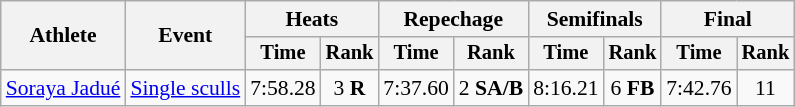<table class="wikitable" style="font-size:90%;">
<tr>
<th rowspan="2">Athlete</th>
<th rowspan="2">Event</th>
<th colspan="2">Heats</th>
<th colspan="2">Repechage</th>
<th colspan="2">Semifinals</th>
<th colspan="2">Final</th>
</tr>
<tr style="font-size:95%">
<th>Time</th>
<th>Rank</th>
<th>Time</th>
<th>Rank</th>
<th>Time</th>
<th>Rank</th>
<th>Time</th>
<th>Rank</th>
</tr>
<tr align=center>
<td align=left><a href='#'>Soraya Jadué</a></td>
<td align=left><a href='#'>Single sculls</a></td>
<td>7:58.28</td>
<td>3 <strong>R</strong></td>
<td>7:37.60</td>
<td>2 <strong>SA/B</strong></td>
<td>8:16.21</td>
<td>6 <strong>FB</strong></td>
<td>7:42.76</td>
<td>11</td>
</tr>
</table>
